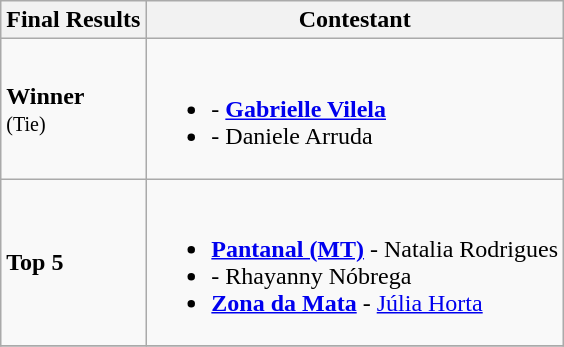<table class="wikitable">
<tr>
<th>Final Results</th>
<th>Contestant</th>
</tr>
<tr>
<td><strong>Winner</strong><br><small>(Tie)</small></td>
<td><br><ul><li><strong></strong> - <strong><a href='#'>Gabrielle Vilela</a></strong></li><li><strong></strong> - Daniele Arruda</li></ul></td>
</tr>
<tr>
<td><strong>Top 5</strong></td>
<td><br><ul><li><strong> <a href='#'>Pantanal (MT)</a></strong> - Natalia Rodrigues</li><li><strong></strong> - Rhayanny Nóbrega</li><li><strong> <a href='#'>Zona da Mata</a></strong> - <a href='#'>Júlia Horta</a></li></ul></td>
</tr>
<tr>
</tr>
</table>
